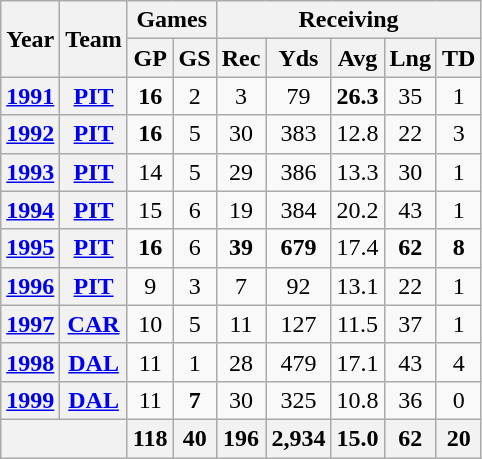<table class="wikitable" style="text-align:center">
<tr>
<th rowspan="2">Year</th>
<th rowspan="2">Team</th>
<th colspan="2">Games</th>
<th colspan="5">Receiving</th>
</tr>
<tr>
<th>GP</th>
<th>GS</th>
<th>Rec</th>
<th>Yds</th>
<th>Avg</th>
<th>Lng</th>
<th>TD</th>
</tr>
<tr>
<th><a href='#'>1991</a></th>
<th><a href='#'>PIT</a></th>
<td><strong>16</strong></td>
<td>2</td>
<td>3</td>
<td>79</td>
<td><strong>26.3</strong></td>
<td>35</td>
<td>1</td>
</tr>
<tr>
<th><a href='#'>1992</a></th>
<th><a href='#'>PIT</a></th>
<td><strong>16</strong></td>
<td>5</td>
<td>30</td>
<td>383</td>
<td>12.8</td>
<td>22</td>
<td>3</td>
</tr>
<tr>
<th><a href='#'>1993</a></th>
<th><a href='#'>PIT</a></th>
<td>14</td>
<td>5</td>
<td>29</td>
<td>386</td>
<td>13.3</td>
<td>30</td>
<td>1</td>
</tr>
<tr>
<th><a href='#'>1994</a></th>
<th><a href='#'>PIT</a></th>
<td>15</td>
<td>6</td>
<td>19</td>
<td>384</td>
<td>20.2</td>
<td>43</td>
<td>1</td>
</tr>
<tr>
<th><a href='#'>1995</a></th>
<th><a href='#'>PIT</a></th>
<td><strong>16</strong></td>
<td>6</td>
<td><strong>39</strong></td>
<td><strong>679</strong></td>
<td>17.4</td>
<td><strong>62</strong></td>
<td><strong>8</strong></td>
</tr>
<tr>
<th><a href='#'>1996</a></th>
<th><a href='#'>PIT</a></th>
<td>9</td>
<td>3</td>
<td>7</td>
<td>92</td>
<td>13.1</td>
<td>22</td>
<td>1</td>
</tr>
<tr>
<th><a href='#'>1997</a></th>
<th><a href='#'>CAR</a></th>
<td>10</td>
<td>5</td>
<td>11</td>
<td>127</td>
<td>11.5</td>
<td>37</td>
<td>1</td>
</tr>
<tr>
<th><a href='#'>1998</a></th>
<th><a href='#'>DAL</a></th>
<td>11</td>
<td>1</td>
<td>28</td>
<td>479</td>
<td>17.1</td>
<td>43</td>
<td>4</td>
</tr>
<tr>
<th><a href='#'>1999</a></th>
<th><a href='#'>DAL</a></th>
<td>11</td>
<td><strong>7</strong></td>
<td>30</td>
<td>325</td>
<td>10.8</td>
<td>36</td>
<td>0</td>
</tr>
<tr>
<th colspan="2"></th>
<th>118</th>
<th>40</th>
<th>196</th>
<th>2,934</th>
<th>15.0</th>
<th>62</th>
<th>20</th>
</tr>
</table>
